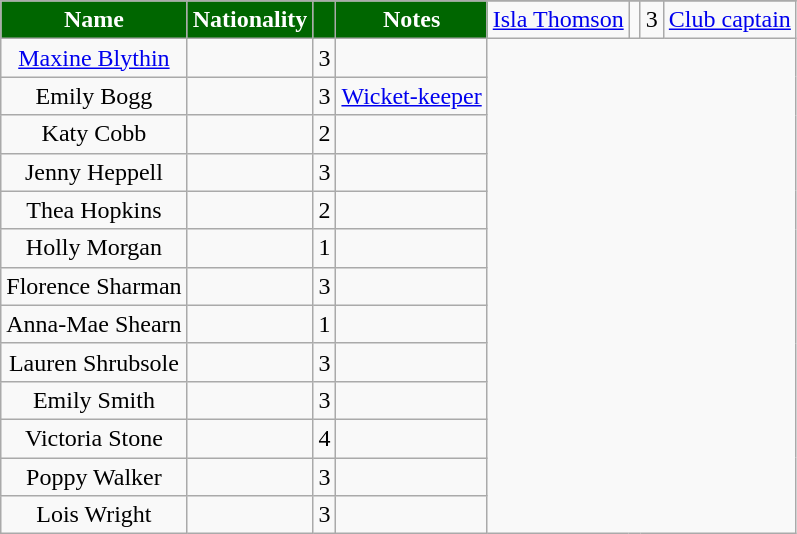<table class="wikitable sortable">
<tr>
<th style="background:#060; color:white" scope="col" rowspan="2">Name</th>
<th style="background:#060; color:white" scope="col" rowspan="2">Nationality</th>
<th style="background:#060; color:white" scope="col" rowspan="2"></th>
<th style="background:#060; color:white" scope="col" rowspan="2">Notes</th>
</tr>
<tr>
<td style="text-align:center"><a href='#'>Isla Thomson</a></td>
<td></td>
<td>3</td>
<td><a href='#'>Club captain</a></td>
</tr>
<tr>
<td style="text-align:center"><a href='#'>Maxine Blythin</a></td>
<td></td>
<td>3</td>
<td></td>
</tr>
<tr>
<td style="text-align:center">Emily Bogg</td>
<td></td>
<td>3</td>
<td><a href='#'>Wicket-keeper</a></td>
</tr>
<tr>
<td style="text-align:center">Katy Cobb</td>
<td></td>
<td>2</td>
<td></td>
</tr>
<tr>
<td style="text-align:center">Jenny Heppell</td>
<td></td>
<td>3</td>
<td></td>
</tr>
<tr>
<td style="text-align:center">Thea Hopkins</td>
<td></td>
<td>2</td>
<td></td>
</tr>
<tr>
<td style="text-align:center">Holly Morgan</td>
<td></td>
<td>1</td>
<td></td>
</tr>
<tr>
<td style="text-align:center">Florence Sharman</td>
<td></td>
<td>3</td>
<td></td>
</tr>
<tr>
<td style="text-align:center">Anna-Mae Shearn</td>
<td></td>
<td>1</td>
<td></td>
</tr>
<tr>
<td style="text-align:center">Lauren Shrubsole</td>
<td></td>
<td>3</td>
<td></td>
</tr>
<tr>
<td style="text-align:center">Emily Smith</td>
<td></td>
<td>3</td>
<td></td>
</tr>
<tr>
<td style="text-align:center">Victoria Stone</td>
<td></td>
<td>4</td>
<td></td>
</tr>
<tr>
<td style="text-align:center">Poppy Walker</td>
<td></td>
<td>3</td>
<td></td>
</tr>
<tr>
<td style="text-align:center">Lois Wright</td>
<td></td>
<td>3</td>
<td></td>
</tr>
</table>
